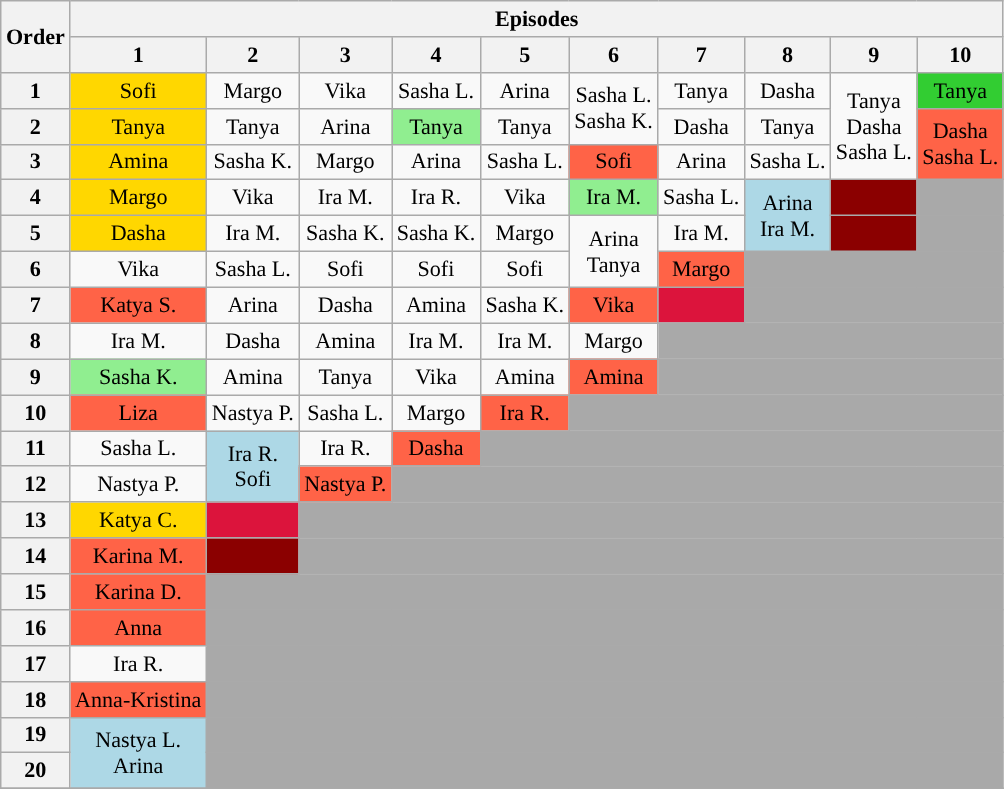<table class="wikitable" style="text-align:center; font-size:92%">
<tr>
<th rowspan=2>Order</th>
<th colspan=13>Episodes</th>
</tr>
<tr>
<th>1</th>
<th>2</th>
<th>3</th>
<th>4</th>
<th>5</th>
<th>6</th>
<th>7</th>
<th>8</th>
<th>9</th>
<th>10</th>
</tr>
<tr>
<th>1</th>
<td style="background:gold">Sofi</td>
<td>Margo</td>
<td>Vika</td>
<td>Sasha L.</td>
<td>Arina</td>
<td rowspan="2">Sasha L.<br>Sasha K.</td>
<td>Tanya</td>
<td>Dasha</td>
<td rowspan="3">Tanya<br>Dasha<br>Sasha L.</td>
<td style="background:limegreen">Tanya</td>
</tr>
<tr>
<th>2</th>
<td style="background:gold">Tanya</td>
<td>Tanya</td>
<td>Arina</td>
<td style="background:lightgreen">Tanya</td>
<td>Tanya</td>
<td>Dasha</td>
<td>Tanya</td>
<td rowspan="2"style="background:tomato">Dasha<br>Sasha L.</td>
</tr>
<tr>
<th>3</th>
<td style="background:gold">Amina</td>
<td>Sasha K.</td>
<td>Margo</td>
<td>Arina</td>
<td>Sasha L.</td>
<td style="background:tomato">Sofi</td>
<td>Arina</td>
<td>Sasha L.</td>
</tr>
<tr>
<th>4</th>
<td style="background:gold">Margo</td>
<td>Vika</td>
<td>Ira M.</td>
<td>Ira R.</td>
<td>Vika</td>
<td style="background:lightgreen">Ira M.</td>
<td>Sasha L.</td>
<td bgcolor="lightblue"rowspan="2">Arina<br>Ira M.</td>
<td style="background:darkred"></td>
<td colspan="10"style="background:darkgray"></td>
</tr>
<tr>
<th>5</th>
<td style="background:gold">Dasha</td>
<td>Ira M.</td>
<td>Sasha K.</td>
<td>Sasha K.</td>
<td>Margo</td>
<td rowspan="2">Arina<br>Tanya</td>
<td>Ira M.</td>
<td style="background:darkred"></td>
<td colspan="10"style="background:darkgray"></td>
</tr>
<tr>
<th>6</th>
<td>Vika</td>
<td>Sasha L.</td>
<td>Sofi</td>
<td>Sofi</td>
<td>Sofi</td>
<td style="background:tomato">Margo</td>
<td colspan="10"style="background:darkgray"></td>
</tr>
<tr>
<th>7</th>
<td style="background:tomato">Katya S.</td>
<td>Arina</td>
<td>Dasha</td>
<td>Amina</td>
<td>Sasha K.</td>
<td style="background:tomato">Vika</td>
<td bgcolor="crimson"></td>
<td colspan="10"style="background:darkgray"></td>
</tr>
<tr>
<th>8</th>
<td>Ira M.</td>
<td>Dasha</td>
<td>Amina</td>
<td>Ira M.</td>
<td>Ira M.</td>
<td>Margo</td>
<td colspan="10"style="background:darkgray"></td>
</tr>
<tr>
<th>9</th>
<td style="background:lightgreen">Sasha K.</td>
<td>Amina</td>
<td>Tanya</td>
<td>Vika</td>
<td>Amina</td>
<td style="background:tomato">Amina</td>
<td colspan="10"style="background:darkgray"></td>
</tr>
<tr>
<th>10</th>
<td style="background:tomato">Liza</td>
<td>Nastya P.</td>
<td>Sasha L.</td>
<td>Margo</td>
<td style="background:tomato">Ira R.</td>
<td colspan="10"style="background:darkgray"></td>
</tr>
<tr>
<th>11</th>
<td>Sasha L.</td>
<td bgcolor="lightblue"rowspan="2">Ira R.<br>Sofi</td>
<td>Ira R.</td>
<td style="background:tomato">Dasha</td>
<td colspan="10"style="background:darkgray"></td>
</tr>
<tr>
<th>12</th>
<td>Nastya P.</td>
<td style="background:tomato">Nastya P.</td>
<td colspan="10"style="background:darkgray"></td>
</tr>
<tr>
<th>13</th>
<td style="background:gold">Katya C.</td>
<td bgcolor="crimson"></td>
<td colspan="10"style="background:darkgray"></td>
</tr>
<tr>
<th>14</th>
<td style="background:tomato">Karina M.</td>
<td bgcolor="darkred"></td>
<td colspan="10"style="background:darkgray"></td>
</tr>
<tr>
<th>15</th>
<td style="background:tomato">Karina D.</td>
<td colspan="10"style="background:darkgray"></td>
</tr>
<tr>
<th>16</th>
<td style="background:tomato">Anna</td>
<td colspan="10"style="background:darkgray"></td>
</tr>
<tr>
<th>17</th>
<td>Ira R.</td>
<td colspan="10"style="background:darkgray"></td>
</tr>
<tr>
<th>18</th>
<td style="background:tomato">Anna-Kristina</td>
<td colspan="10"style="background:darkgray"></td>
</tr>
<tr>
<th>19</th>
<td bgcolor="lightblue"rowspan="2">Nastya L.<br>Arina</td>
<td colspan="10"style="background:darkgray"></td>
</tr>
<tr>
<th>20</th>
<td colspan="10"style="background:darkgray"></td>
</tr>
<tr>
</tr>
</table>
